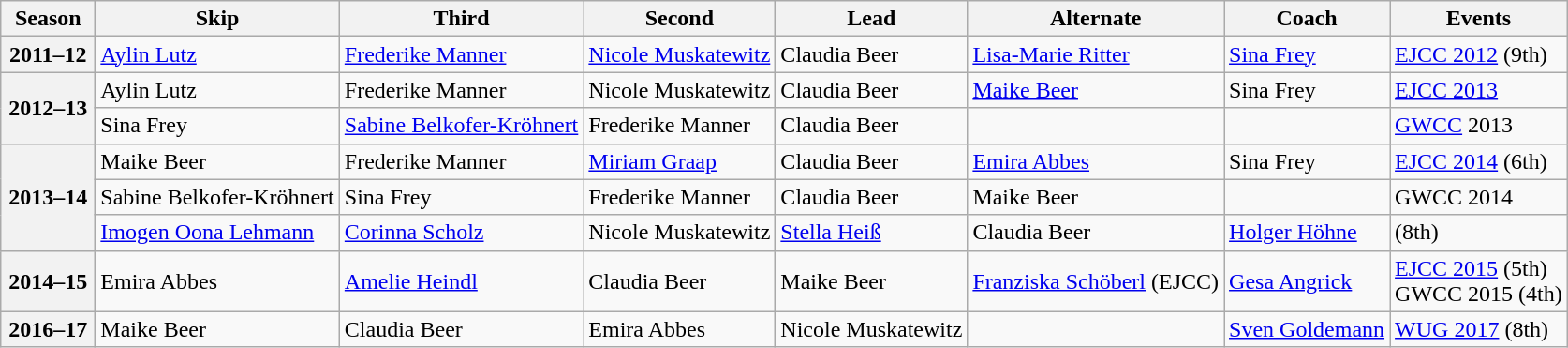<table class="wikitable">
<tr>
<th scope="col" width=60>Season</th>
<th scope="col">Skip</th>
<th scope="col">Third</th>
<th scope="col">Second</th>
<th scope="col">Lead</th>
<th scope="col">Alternate</th>
<th scope="col">Coach</th>
<th scope="col">Events</th>
</tr>
<tr>
<th scope="row">2011–12</th>
<td><a href='#'>Aylin Lutz</a></td>
<td><a href='#'>Frederike Manner</a></td>
<td><a href='#'>Nicole Muskatewitz</a></td>
<td>Claudia Beer</td>
<td><a href='#'>Lisa-Marie Ritter</a></td>
<td><a href='#'>Sina Frey</a></td>
<td><a href='#'>EJCC 2012</a> (9th)</td>
</tr>
<tr>
<th scope="row" rowspan=2>2012–13</th>
<td>Aylin Lutz</td>
<td>Frederike Manner</td>
<td>Nicole Muskatewitz</td>
<td>Claudia Beer</td>
<td><a href='#'>Maike Beer</a></td>
<td>Sina Frey</td>
<td><a href='#'>EJCC 2013</a> </td>
</tr>
<tr>
<td>Sina Frey</td>
<td><a href='#'>Sabine Belkofer-Kröhnert</a></td>
<td>Frederike Manner</td>
<td>Claudia Beer</td>
<td></td>
<td></td>
<td><a href='#'>GWCC</a> 2013 </td>
</tr>
<tr>
<th scope="row" rowspan=3>2013–14</th>
<td>Maike Beer</td>
<td>Frederike Manner</td>
<td><a href='#'>Miriam Graap</a></td>
<td>Claudia Beer</td>
<td><a href='#'>Emira Abbes</a></td>
<td>Sina Frey</td>
<td><a href='#'>EJCC 2014</a> (6th)</td>
</tr>
<tr>
<td>Sabine Belkofer-Kröhnert</td>
<td>Sina Frey</td>
<td>Frederike Manner</td>
<td>Claudia Beer</td>
<td>Maike Beer</td>
<td></td>
<td>GWCC 2014 </td>
</tr>
<tr>
<td><a href='#'>Imogen Oona Lehmann</a></td>
<td><a href='#'>Corinna Scholz</a></td>
<td>Nicole Muskatewitz</td>
<td><a href='#'>Stella Heiß</a></td>
<td>Claudia Beer</td>
<td><a href='#'>Holger Höhne</a></td>
<td> (8th)</td>
</tr>
<tr>
<th scope="row">2014–15</th>
<td>Emira Abbes</td>
<td><a href='#'>Amelie Heindl</a></td>
<td>Claudia Beer</td>
<td>Maike Beer</td>
<td><a href='#'>Franziska Schöberl</a> (EJCC)</td>
<td><a href='#'>Gesa Angrick</a></td>
<td><a href='#'>EJCC 2015</a> (5th)<br>GWCC 2015 (4th)</td>
</tr>
<tr>
<th scope="row">2016–17</th>
<td>Maike Beer</td>
<td>Claudia Beer</td>
<td>Emira Abbes</td>
<td>Nicole Muskatewitz</td>
<td></td>
<td><a href='#'>Sven Goldemann</a></td>
<td><a href='#'>WUG 2017</a> (8th)</td>
</tr>
</table>
